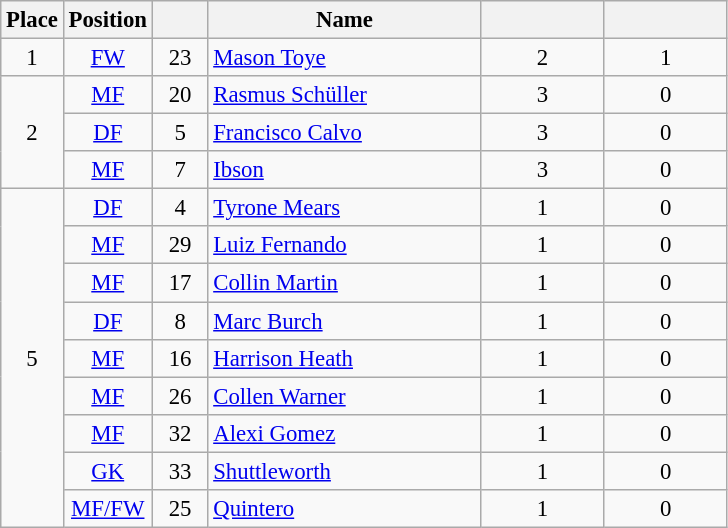<table class="wikitable" style="font-size: 95%; text-align: center;">
<tr>
<th width=30>Place</th>
<th width=30>Position</th>
<th width=30></th>
<th width=175>Name</th>
<th width=75></th>
<th width=75></th>
</tr>
<tr>
<td>1</td>
<td><a href='#'>FW</a></td>
<td>23</td>
<td align="left"> <a href='#'>Mason Toye</a></td>
<td>2</td>
<td>1</td>
</tr>
<tr>
<td rowspan="3">2</td>
<td><a href='#'>MF</a></td>
<td>20</td>
<td align="left"> <a href='#'>Rasmus Schüller</a></td>
<td>3</td>
<td>0</td>
</tr>
<tr>
<td><a href='#'>DF</a></td>
<td>5</td>
<td align="left"> <a href='#'>Francisco Calvo</a></td>
<td>3</td>
<td>0</td>
</tr>
<tr>
<td><a href='#'>MF</a></td>
<td>7</td>
<td align="left"> <a href='#'>Ibson</a></td>
<td>3</td>
<td>0</td>
</tr>
<tr>
<td rowspan="9">5</td>
<td><a href='#'>DF</a></td>
<td>4</td>
<td align="left"> <a href='#'>Tyrone Mears</a></td>
<td>1</td>
<td>0</td>
</tr>
<tr>
<td><a href='#'>MF</a></td>
<td>29</td>
<td align="left"> <a href='#'>Luiz Fernando</a></td>
<td>1</td>
<td>0</td>
</tr>
<tr>
<td><a href='#'>MF</a></td>
<td>17</td>
<td align="left"> <a href='#'>Collin Martin</a></td>
<td>1</td>
<td>0</td>
</tr>
<tr>
<td><a href='#'>DF</a></td>
<td>8</td>
<td align="left"> <a href='#'>Marc Burch</a></td>
<td>1</td>
<td>0</td>
</tr>
<tr>
<td><a href='#'>MF</a></td>
<td>16</td>
<td align="left"> <a href='#'>Harrison Heath</a></td>
<td>1</td>
<td>0</td>
</tr>
<tr>
<td><a href='#'>MF</a></td>
<td>26</td>
<td align="left"> <a href='#'>Collen Warner</a></td>
<td>1</td>
<td>0</td>
</tr>
<tr>
<td><a href='#'>MF</a></td>
<td>32</td>
<td align="left"> <a href='#'>Alexi Gomez</a></td>
<td>1</td>
<td>0</td>
</tr>
<tr>
<td><a href='#'>GK</a></td>
<td>33</td>
<td align="left"> <a href='#'>Shuttleworth</a></td>
<td>1</td>
<td>0</td>
</tr>
<tr>
<td><a href='#'>MF/FW</a></td>
<td>25</td>
<td align="left"> <a href='#'>Quintero</a></td>
<td>1</td>
<td>0</td>
</tr>
</table>
